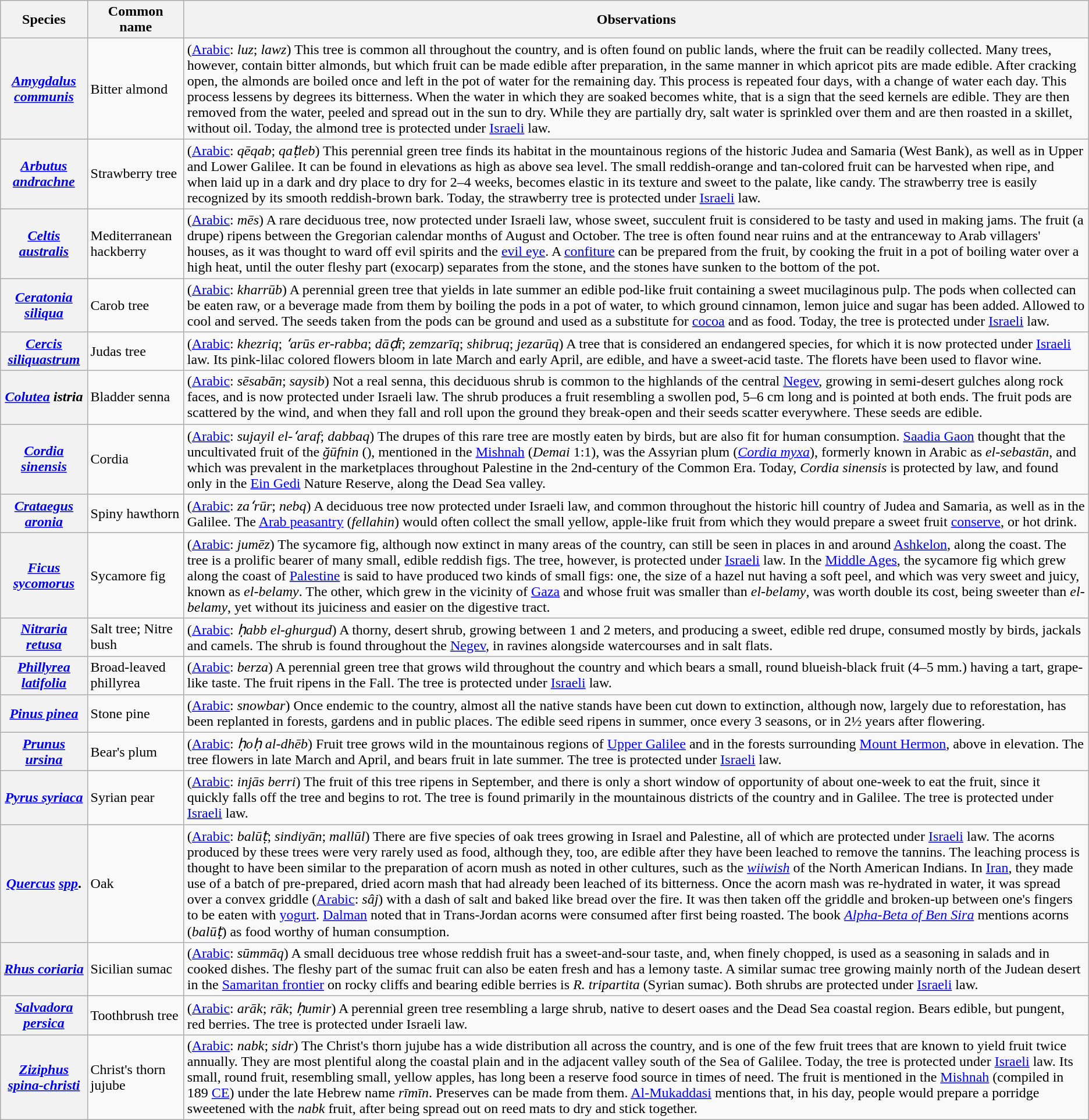<table class="wikitable sortable">
<tr>
<th scope=colgroup>Species</th>
<th scope=colgroup>Common name</th>
<th scope=colgroup>Observations</th>
</tr>
<tr>
<th scope=row><em><a href='#'>Amygdalus communis</a></em></th>
<td>Bitter almond</td>
<td>(<a href='#'>Arabic</a>: <em>luz</em>; <em>lawz</em>) This tree is common all throughout the country, and is often found on public lands, where the fruit can be readily collected. Many trees, however, contain bitter almonds, but which fruit can be made edible after preparation, in the same manner in which apricot pits are made edible. After cracking open, the almonds are boiled once and left in the pot of water for the remaining day. This process is repeated four days, with a change of water each day. This process lessens by degrees its bitterness. When the water in which they are soaked becomes white, that is a sign that the seed kernels are edible. They are then removed from the water, peeled and spread out in the sun to dry. While they are partially dry, salt water is sprinkled over them and are then roasted in a skillet, without oil. Today, the almond tree is protected under <a href='#'>Israeli</a> law.</td>
</tr>
<tr>
<th scope=row><em><a href='#'>Arbutus andrachne</a></em></th>
<td>Strawberry tree</td>
<td>(<a href='#'>Arabic</a>: <em>qēqab</em>; <em>qaṭleb</em>) This perennial green tree finds its habitat in the mountainous regions of the historic Judea and Samaria (West Bank), as well as in Upper and Lower Galilee. It can be found in elevations as high as  above sea level. The small reddish-orange and tan-colored fruit can be harvested when ripe, and when laid up in a dark and dry place to dry for 2–4 weeks, becomes elastic in its texture and sweet to the palate, like candy. The strawberry tree is easily recognized by its smooth reddish-brown bark. Today, the strawberry tree is protected under <a href='#'>Israeli</a> law.</td>
</tr>
<tr>
<th scope=row><em><a href='#'>Celtis australis</a></em></th>
<td>Mediterranean hackberry</td>
<td>(<a href='#'>Arabic</a>: <em>mēs</em>) A rare deciduous tree, now protected under Israeli law, whose sweet, succulent fruit is considered to be tasty and used in making jams. The fruit (a drupe) ripens between the Gregorian calendar months of August and October. The tree is often found near ruins and at the entranceway to Arab villagers' houses, as it was thought to ward off evil spirits and the <a href='#'>evil eye</a>. A <a href='#'>confiture</a> can be prepared from the fruit, by cooking the fruit in a pot of boiling water over a high heat, until the outer fleshy part (exocarp) separates from the stone, and the stones have sunken to the bottom of the pot.</td>
</tr>
<tr>
<th scope=row><em><a href='#'>Ceratonia siliqua</a></em></th>
<td>Carob tree</td>
<td>(<a href='#'>Arabic</a>: <em>kharrūb</em>) A perennial green tree that yields in late summer an edible pod-like fruit containing a sweet mucilaginous pulp. The pods when collected can be eaten raw, or a beverage made from them by boiling the pods in a pot of water, to which ground cinnamon, lemon juice and sugar has been added. Allowed to cool and served. The seeds taken from the pods can be ground and used as a substitute for <a href='#'>cocoa</a> and as food. Today, the tree is protected under <a href='#'>Israeli</a> law.</td>
</tr>
<tr>
<th scope=row><em><a href='#'>Cercis siliquastrum</a></em></th>
<td>Judas tree</td>
<td>(<a href='#'>Arabic</a>: <em>khezriq</em>; <em>ʻarūs er-rabba</em>; <em>dāḍī</em>; <em>zemzarīq</em>; <em>shibruq</em>; <em>jezarūq</em>) A tree that is considered an endangered species, for which it is now protected under <a href='#'>Israeli</a> law. Its pink-lilac colored flowers bloom in late March and early April, are edible, and have a sweet-acid taste. The florets have been used to flavor wine.</td>
</tr>
<tr>
<th scope=row><em><a href='#'>Colutea</a> istria</em></th>
<td>Bladder senna</td>
<td>(<a href='#'>Arabic</a>: <em>sēsabān</em>; <em>saysib</em>) Not a real senna, this deciduous shrub is common to the highlands of the central <a href='#'>Negev</a>, growing in semi-desert gulches along rock faces, and is now protected under Israeli law. The shrub produces a fruit resembling a swollen pod, 5–6 cm long and is pointed at both ends. The fruit pods are scattered by the wind, and when they fall and roll upon the ground they break-open and their seeds scatter everywhere. These seeds are edible.</td>
</tr>
<tr>
<th scope=row><em><a href='#'>Cordia sinensis</a></em></th>
<td>Cordia</td>
<td>(<a href='#'>Arabic</a>: <em>sujayil el-ʻaraf</em>; <em>dabbaq</em>) The drupes of this rare tree are mostly eaten by birds, but are also fit for human consumption. <a href='#'>Saadia Gaon</a> thought that the uncultivated fruit of the <em>ğūfnin</em> (), mentioned in the <a href='#'>Mishnah</a> (<em>Demai</em> 1:1), was the Assyrian plum (<em><a href='#'>Cordia myxa</a></em>), formerly known in Arabic as <em>el-sebastān</em>, and which was prevalent in the marketplaces throughout Palestine in the 2nd-century of the Common Era. Today, <em>Cordia sinensis</em> is protected by law, and found only in the <a href='#'>Ein Gedi</a> Nature Reserve, along the Dead Sea valley.</td>
</tr>
<tr>
<th scope=row><em><a href='#'>Crataegus aronia</a></em></th>
<td>Spiny hawthorn</td>
<td>(<a href='#'>Arabic</a>: <em>zaʻrūr</em>; <em>nebq</em>) A deciduous tree now protected under Israeli law, and common throughout the historic hill country of Judea and Samaria, as well as in the Galilee. The <a href='#'>Arab peasantry</a> (<em>fellahin</em>) would often collect the small yellow, apple-like fruit from which they would prepare a sweet fruit <a href='#'>conserve</a>, or hot drink.</td>
</tr>
<tr>
<th scope=row><em><a href='#'>Ficus sycomorus</a></em></th>
<td>Sycamore fig</td>
<td>(<a href='#'>Arabic</a>: <em>jumēz</em>) The sycamore fig, although now extinct in many areas of the country, can still be seen in places in and around <a href='#'>Ashkelon</a>, along the coast. The tree is a prolific bearer of many small, edible reddish figs. The tree, however, is protected under <a href='#'>Israeli</a> law. In the <a href='#'>Middle Ages</a>, the sycamore fig which grew along the coast of <a href='#'>Palestine</a> is said to have produced two kinds of small figs: one, the size of a hazel nut having a soft peel, and which was very sweet and juicy, known as <em>el-belamy</em>. The other, which grew in the vicinity of <a href='#'>Gaza</a> and whose fruit was smaller than <em>el-belamy</em>, was worth double its cost, being sweeter than <em>el-belamy</em>, yet without its juiciness and easier on the digestive tract.</td>
</tr>
<tr>
<th scope=row><em><a href='#'>Nitraria retusa</a></em></th>
<td>Salt tree; Nitre bush</td>
<td>(<a href='#'>Arabic</a>: <em>ḥabb el-ghurgud</em>) A thorny, desert shrub, growing between 1 and 2 meters, and producing a sweet, edible red drupe, consumed mostly by birds, jackals and camels. The shrub is found throughout the <a href='#'>Negev</a>, in ravines alongside watercourses and in salt flats.</td>
</tr>
<tr>
<th scope=row><em><a href='#'>Phillyrea latifolia</a></em></th>
<td>Broad-leaved phillyrea</td>
<td>(<a href='#'>Arabic</a>: <em>berza</em>) A perennial green tree that grows wild throughout the country and which bears a small, round blueish-black fruit (4–5 mm.) having a tart, grape-like taste. The fruit ripens in the Fall. The tree is protected under <a href='#'>Israeli</a> law.</td>
</tr>
<tr>
<th scope=row><em><a href='#'>Pinus pinea</a></em></th>
<td>Stone pine</td>
<td>(<a href='#'>Arabic</a>: <em>snowbar</em>) Once endemic to the country, almost all the native stands have been cut down to extinction, although now, largely due to reforestation, has been replanted in forests, gardens and in public places. The edible seed ripens in summer, once every 3 seasons, or in 2½ years after flowering.</td>
</tr>
<tr>
<th scope=row><em><a href='#'>Prunus ursina</a></em></th>
<td>Bear's plum</td>
<td>(<a href='#'>Arabic</a>: <em>ḥoḥ al-dhēb</em>) Fruit tree grows wild in the mountainous regions of <a href='#'>Upper Galilee</a> and in the forests surrounding <a href='#'>Mount Hermon</a>, above  in elevation. The tree flowers in late March and April, and bears fruit in late summer. The tree is protected under <a href='#'>Israeli</a> law.</td>
</tr>
<tr>
<th scope=row><em><a href='#'>Pyrus syriaca</a></em></th>
<td>Syrian pear</td>
<td>(<a href='#'>Arabic</a>: <em>injās berri</em>) The fruit of this tree ripens in September, and there is only a short window of opportunity of about one-week to eat the fruit, since it quickly falls off the tree and begins to rot. The tree is found primarily in the mountainous districts of the country and in Galilee. The tree is protected under <a href='#'>Israeli</a> law.</td>
</tr>
<tr>
<th scope=row><em><a href='#'>Quercus</a></em> <em><a href='#'>spp</a></em>.</th>
<td>Oak</td>
<td>(<a href='#'>Arabic</a>: <em>balūṭ</em>; <em>sindiyān</em>; <em>mallūl</em>) There are five species of oak trees growing in Israel and Palestine, all of which are protected under <a href='#'>Israeli</a> law. The acorns produced by these trees were very rarely used as food, although they, too, are edible after they have been leached to remove the tannins. The leaching process is thought to have been similar to the preparation of acorn mush as noted in other cultures, such as the <em><a href='#'>wiiwish</a></em> of the North American Indians. In <a href='#'>Iran</a>, they made use of a batch of pre-prepared, dried acorn mash that had already been leached of its bitterness. Once the acorn mash was re-hydrated in water, it was spread over a convex griddle (<a href='#'>Arabic</a>: <em>sâj</em>) with a dash of salt and baked like bread over the fire. It was then taken off the griddle and broken-up between one's fingers to be eaten with <a href='#'>yogurt</a>. <a href='#'>Dalman</a> noted that in Trans-Jordan acorns were consumed after first being roasted. The book <em><a href='#'>Alpha-Beta of Ben Sira</a></em> mentions acorns (<em>balūṭ</em>) as food worthy of human consumption.</td>
</tr>
<tr>
<th scope=row><em><a href='#'>Rhus coriaria</a></em></th>
<td>Sicilian sumac</td>
<td>(<a href='#'>Arabic</a>: <em>sūmmāq</em>) A small deciduous tree whose reddish fruit has a sweet-and-sour taste, and, when finely chopped, is used as a seasoning in salads and in cooked dishes. The fleshy part of the sumac fruit can also be eaten fresh and has a lemony taste. A similar sumac tree growing mainly north of the Judean desert in the <a href='#'>Samaritan frontier</a> on rocky cliffs and bearing edible berries is <em>R. tripartita</em> (Syrian sumac). Both shrubs are protected under <a href='#'>Israeli</a> law.</td>
</tr>
<tr>
<th scope=row><em><a href='#'>Salvadora persica</a></em></th>
<td>Toothbrush tree</td>
<td>(<a href='#'>Arabic</a>: <em>arāk</em>; <em>rāk</em>; <em>ḥumir</em>) A perennial green tree resembling a large shrub, native to desert oases and the Dead Sea coastal region. Bears edible, but pungent, red berries. The tree is protected under Israeli law.</td>
</tr>
<tr>
<th scope=row><em><a href='#'>Ziziphus spina-christi</a></em></th>
<td>Christ's thorn jujube</td>
<td>(<a href='#'>Arabic</a>: <em>nabk</em>; <em>sidr</em>) The Christ's thorn jujube has a wide distribution all across the country, and is one of the few fruit trees that are known to yield fruit twice annually. They are most plentiful along the coastal plain and in the adjacent valley south of the Sea of Galilee. Today, the tree is protected under <a href='#'>Israeli</a> law. Its small, round fruit, resembling small, yellow apples, has long been a reserve food source in times of need. The fruit is mentioned in the <a href='#'>Mishnah</a> (compiled in 189 <a href='#'>CE</a>) under the late Hebrew name <em>rīmīn</em>. Preserves can be made from them. <a href='#'>Al-Mukaddasi</a> mentions that, in his day, people would prepare a porridge sweetened with the <em>nabk</em> fruit, after being spread out on reed mats to dry and stick together.</td>
</tr>
</table>
